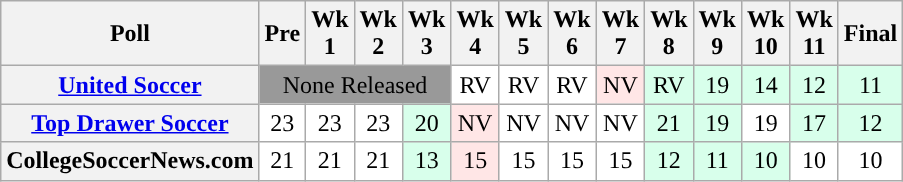<table class="wikitable" style="white-space:nowrap;text-align:center;">
<tr>
<th>Poll</th>
<th>Pre</th>
<th>Wk<br>1</th>
<th>Wk<br>2</th>
<th>Wk<br>3</th>
<th>Wk<br>4</th>
<th>Wk<br>5</th>
<th>Wk<br>6</th>
<th>Wk<br>7</th>
<th>Wk<br>8</th>
<th>Wk<br>9</th>
<th>Wk<br>10</th>
<th>Wk<br>11</th>
<th>Final<br></th>
</tr>
<tr>
<th><a href='#'>United Soccer</a></th>
<td colspan=4 style="background:#999;">None Released</td>
<td style="background:#FFFFFF;">RV</td>
<td style="background:#FFFFFF;">RV</td>
<td style="background:#FFFFFF;">RV</td>
<td style="background:#FFE6E6;">NV</td>
<td style="background:#D8FFEB;">RV</td>
<td style="background:#D8FFEB;">19</td>
<td style="background:#D8FFEB;">14</td>
<td style="background:#D8FFEB;">12</td>
<td style="background:#D8FFEB;">11</td>
</tr>
<tr>
<th><a href='#'>Top Drawer Soccer</a></th>
<td style="background:#FFFFFF;">23</td>
<td style="background:#FFFFFF;">23</td>
<td style="background:#FFFFFF;">23</td>
<td style="background:#D8FFEB;">20</td>
<td style="background:#FFE6E6;">NV</td>
<td style="background:#FFFFFF;">NV</td>
<td style="background:#FFFFFF;">NV</td>
<td style="background:#FFFFFF;">NV</td>
<td style="background:#D8FFEB;">21</td>
<td style="background:#D8FFEB;">19</td>
<td style="background:#FFFFFF;">19</td>
<td style="background:#D8FFEB;">17</td>
<td style="background:#D8FFEB;">12</td>
</tr>
<tr>
<th>CollegeSoccerNews.com</th>
<td style="background:#FFFFFF;">21</td>
<td style="background:#FFFFFF;">21</td>
<td style="background:#FFFFFF;">21</td>
<td style="background:#D8FFEB;">13</td>
<td style="background:#FFE6E6;">15</td>
<td style="background:#FFFFFF;">15</td>
<td style="background:#FFFFFF;">15</td>
<td style="background:#FFFFFF;">15</td>
<td style="background:#D8FFEB;">12</td>
<td style="background:#D8FFEB;">11</td>
<td style="background:#D8FFEB;">10</td>
<td style="background:#FFFFFF;">10</td>
<td style="background:#FFFFFF;">10</td>
</tr>
</table>
